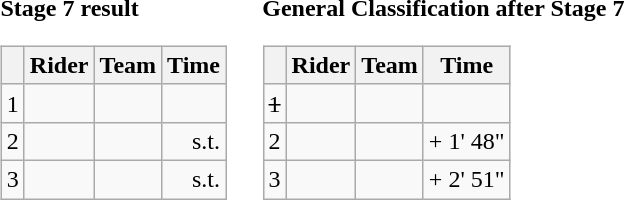<table>
<tr>
<td><strong>Stage 7 result</strong><br><table class="wikitable">
<tr>
<th></th>
<th>Rider</th>
<th>Team</th>
<th>Time</th>
</tr>
<tr>
<td>1</td>
<td></td>
<td></td>
<td align="right"></td>
</tr>
<tr>
<td>2</td>
<td></td>
<td></td>
<td align="right">s.t.</td>
</tr>
<tr>
<td>3</td>
<td></td>
<td></td>
<td align="right">s.t.</td>
</tr>
</table>
</td>
<td></td>
<td><strong>General Classification after Stage 7</strong><br><table class="wikitable">
<tr>
<th></th>
<th>Rider</th>
<th>Team</th>
<th>Time</th>
</tr>
<tr>
<td><s>1</s></td>
<td><s></s> </td>
<td><s></s></td>
<td align="right"><s></s></td>
</tr>
<tr>
<td>2</td>
<td></td>
<td></td>
<td align="right">+ 1' 48"</td>
</tr>
<tr>
<td>3</td>
<td></td>
<td></td>
<td align="right">+ 2' 51"</td>
</tr>
</table>
</td>
</tr>
</table>
